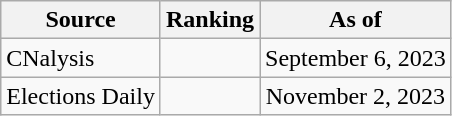<table class="wikitable" style="text-align:center">
<tr>
<th>Source</th>
<th>Ranking</th>
<th>As of</th>
</tr>
<tr>
<td align=left>CNalysis</td>
<td></td>
<td>September 6, 2023</td>
</tr>
<tr>
<td align=left>Elections Daily</td>
<td></td>
<td>November 2, 2023</td>
</tr>
</table>
